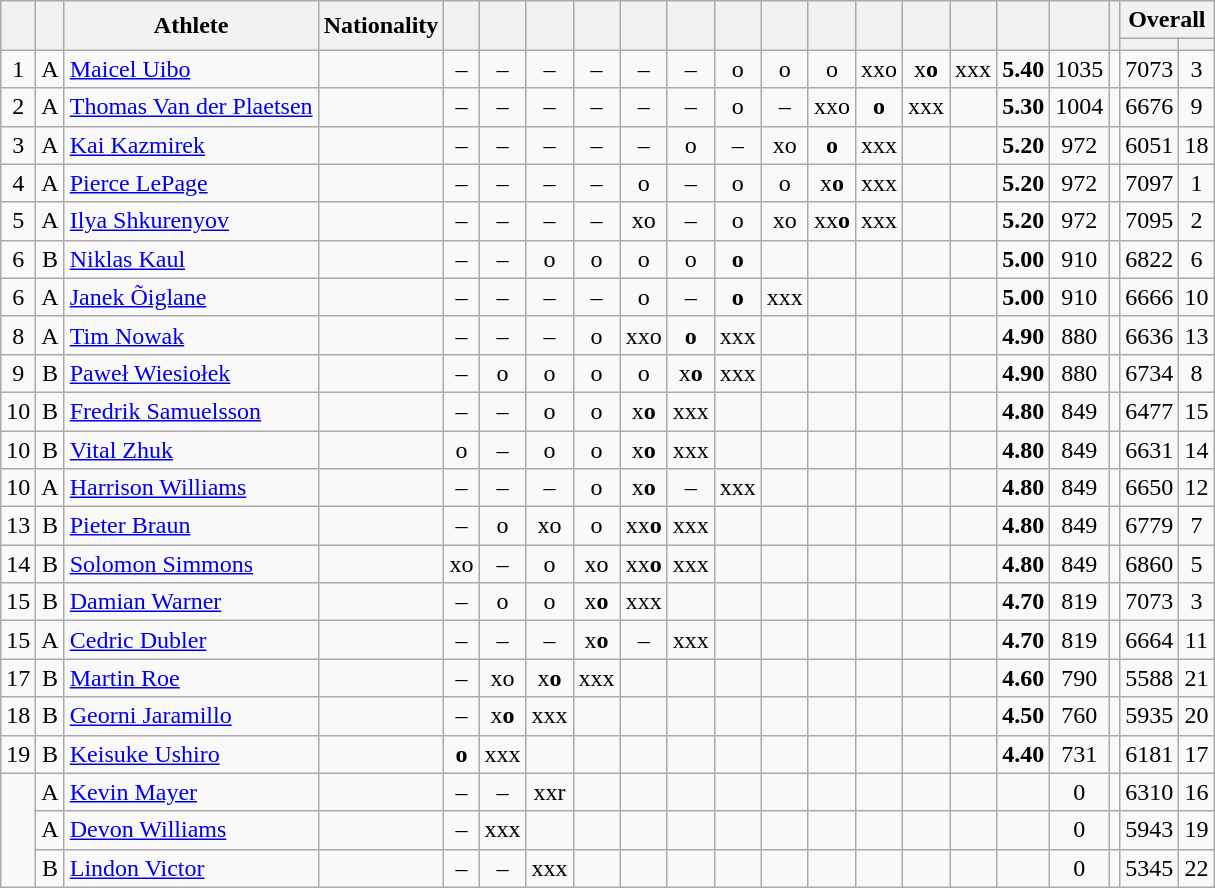<table class="wikitable sortable" style="text-align:center">
<tr>
<th rowspan=2></th>
<th rowspan=2></th>
<th rowspan=2>Athlete</th>
<th rowspan=2>Nationality</th>
<th rowspan=2></th>
<th rowspan=2></th>
<th rowspan=2></th>
<th rowspan=2></th>
<th rowspan=2></th>
<th rowspan=2></th>
<th rowspan=2></th>
<th rowspan=2></th>
<th rowspan=2></th>
<th rowspan=2></th>
<th rowspan=2></th>
<th rowspan=2></th>
<th rowspan=2></th>
<th rowspan=2></th>
<th rowspan=2></th>
<th colspan=2>Overall</th>
</tr>
<tr>
<th class="unsortable"></th>
<th></th>
</tr>
<tr>
<td>1</td>
<td>A</td>
<td align=left><a href='#'>Maicel Uibo</a></td>
<td align=left></td>
<td>–</td>
<td>–</td>
<td>–</td>
<td>–</td>
<td>–</td>
<td>–</td>
<td>o</td>
<td>o</td>
<td>o</td>
<td>xxo</td>
<td>x<strong>o</strong></td>
<td>xxx</td>
<td><strong>5.40</strong></td>
<td>1035</td>
<td></td>
<td>7073</td>
<td>3</td>
</tr>
<tr>
<td>2</td>
<td>A</td>
<td align=left><a href='#'>Thomas Van der Plaetsen</a></td>
<td align=left></td>
<td>–</td>
<td>–</td>
<td>–</td>
<td>–</td>
<td>–</td>
<td>–</td>
<td>o</td>
<td>–</td>
<td>xxo</td>
<td><strong>o</strong></td>
<td>xxx</td>
<td></td>
<td><strong>5.30</strong></td>
<td>1004</td>
<td></td>
<td>6676</td>
<td>9</td>
</tr>
<tr>
<td>3</td>
<td>A</td>
<td align=left><a href='#'>Kai Kazmirek</a></td>
<td align=left></td>
<td>–</td>
<td>–</td>
<td>–</td>
<td>–</td>
<td>–</td>
<td>o</td>
<td>–</td>
<td>xo</td>
<td><strong>o</strong></td>
<td>xxx</td>
<td></td>
<td></td>
<td><strong>5.20</strong></td>
<td>972</td>
<td></td>
<td>6051</td>
<td>18</td>
</tr>
<tr>
<td>4</td>
<td>A</td>
<td align=left><a href='#'>Pierce LePage</a></td>
<td align=left></td>
<td>–</td>
<td>–</td>
<td>–</td>
<td>–</td>
<td>o</td>
<td>–</td>
<td>o</td>
<td>o</td>
<td>x<strong>o</strong></td>
<td>xxx</td>
<td></td>
<td></td>
<td><strong>5.20</strong></td>
<td>972</td>
<td></td>
<td>7097</td>
<td>1</td>
</tr>
<tr>
<td>5</td>
<td>A</td>
<td align=left><a href='#'>Ilya Shkurenyov</a></td>
<td align=left></td>
<td>–</td>
<td>–</td>
<td>–</td>
<td>–</td>
<td>xo</td>
<td>–</td>
<td>o</td>
<td>xo</td>
<td>xx<strong>o</strong></td>
<td>xxx</td>
<td></td>
<td></td>
<td><strong>5.20</strong></td>
<td>972</td>
<td></td>
<td>7095</td>
<td>2</td>
</tr>
<tr>
<td>6</td>
<td>B</td>
<td align=left><a href='#'>Niklas Kaul</a></td>
<td align=left></td>
<td>–</td>
<td>–</td>
<td>o</td>
<td>o</td>
<td>o</td>
<td>o</td>
<td><strong>o</strong></td>
<td></td>
<td></td>
<td></td>
<td></td>
<td></td>
<td><strong>5.00</strong></td>
<td>910</td>
<td></td>
<td>6822</td>
<td>6</td>
</tr>
<tr>
<td>6</td>
<td>A</td>
<td align=left><a href='#'>Janek Õiglane</a></td>
<td align=left></td>
<td>–</td>
<td>–</td>
<td>–</td>
<td>–</td>
<td>o</td>
<td>–</td>
<td><strong>o</strong></td>
<td>xxx</td>
<td></td>
<td></td>
<td></td>
<td></td>
<td><strong>5.00</strong></td>
<td>910</td>
<td></td>
<td>6666</td>
<td>10</td>
</tr>
<tr>
<td>8</td>
<td>A</td>
<td align=left><a href='#'>Tim Nowak</a></td>
<td align=left></td>
<td>–</td>
<td>–</td>
<td>–</td>
<td>o</td>
<td>xxo</td>
<td><strong>o</strong></td>
<td>xxx</td>
<td></td>
<td></td>
<td></td>
<td></td>
<td></td>
<td><strong>4.90</strong></td>
<td>880</td>
<td></td>
<td>6636</td>
<td>13</td>
</tr>
<tr>
<td>9</td>
<td>B</td>
<td align=left><a href='#'>Paweł Wiesiołek</a></td>
<td align=left></td>
<td>–</td>
<td>o</td>
<td>o</td>
<td>o</td>
<td>o</td>
<td>x<strong>o</strong></td>
<td>xxx</td>
<td></td>
<td></td>
<td></td>
<td></td>
<td></td>
<td><strong>4.90</strong></td>
<td>880</td>
<td></td>
<td>6734</td>
<td>8</td>
</tr>
<tr>
<td>10</td>
<td>B</td>
<td align=left><a href='#'>Fredrik Samuelsson</a></td>
<td align=left></td>
<td>–</td>
<td>–</td>
<td>o</td>
<td>o</td>
<td>x<strong>o</strong></td>
<td>xxx</td>
<td></td>
<td></td>
<td></td>
<td></td>
<td></td>
<td></td>
<td><strong>4.80</strong></td>
<td>849</td>
<td></td>
<td>6477</td>
<td>15</td>
</tr>
<tr>
<td>10</td>
<td>B</td>
<td align=left><a href='#'>Vital Zhuk</a></td>
<td align=left></td>
<td>o</td>
<td>–</td>
<td>o</td>
<td>o</td>
<td>x<strong>o</strong></td>
<td>xxx</td>
<td></td>
<td></td>
<td></td>
<td></td>
<td></td>
<td></td>
<td><strong>4.80</strong></td>
<td>849</td>
<td></td>
<td>6631</td>
<td>14</td>
</tr>
<tr>
<td>10</td>
<td>A</td>
<td align=left><a href='#'>Harrison Williams</a></td>
<td align=left></td>
<td>–</td>
<td>–</td>
<td>–</td>
<td>o</td>
<td>x<strong>o</strong></td>
<td>–</td>
<td>xxx</td>
<td></td>
<td></td>
<td></td>
<td></td>
<td></td>
<td><strong>4.80</strong></td>
<td>849</td>
<td></td>
<td>6650</td>
<td>12</td>
</tr>
<tr>
<td>13</td>
<td>B</td>
<td align=left><a href='#'>Pieter Braun</a></td>
<td align=left></td>
<td>–</td>
<td>o</td>
<td>xo</td>
<td>o</td>
<td>xx<strong>o</strong></td>
<td>xxx</td>
<td></td>
<td></td>
<td></td>
<td></td>
<td></td>
<td></td>
<td><strong>4.80</strong></td>
<td>849</td>
<td></td>
<td>6779</td>
<td>7</td>
</tr>
<tr>
<td>14</td>
<td>B</td>
<td align=left><a href='#'>Solomon Simmons</a></td>
<td align=left></td>
<td>xo</td>
<td>–</td>
<td>o</td>
<td>xo</td>
<td>xx<strong>o</strong></td>
<td>xxx</td>
<td></td>
<td></td>
<td></td>
<td></td>
<td></td>
<td></td>
<td><strong>4.80</strong></td>
<td>849</td>
<td></td>
<td>6860</td>
<td>5</td>
</tr>
<tr>
<td>15</td>
<td>B</td>
<td align=left><a href='#'>Damian Warner</a></td>
<td align=left></td>
<td>–</td>
<td>o</td>
<td>o</td>
<td>x<strong>o</strong></td>
<td>xxx</td>
<td></td>
<td></td>
<td></td>
<td></td>
<td></td>
<td></td>
<td></td>
<td><strong>4.70</strong></td>
<td>819</td>
<td></td>
<td>7073</td>
<td>3</td>
</tr>
<tr>
<td>15</td>
<td>A</td>
<td align=left><a href='#'>Cedric Dubler</a></td>
<td align=left></td>
<td>–</td>
<td>–</td>
<td>–</td>
<td>x<strong>o</strong></td>
<td>–</td>
<td>xxx</td>
<td></td>
<td></td>
<td></td>
<td></td>
<td></td>
<td></td>
<td><strong>4.70</strong></td>
<td>819</td>
<td></td>
<td>6664</td>
<td>11</td>
</tr>
<tr>
<td>17</td>
<td>B</td>
<td align=left><a href='#'>Martin Roe</a></td>
<td align=left></td>
<td>–</td>
<td>xo</td>
<td>x<strong>o</strong></td>
<td>xxx</td>
<td></td>
<td></td>
<td></td>
<td></td>
<td></td>
<td></td>
<td></td>
<td></td>
<td><strong>4.60</strong></td>
<td>790</td>
<td></td>
<td>5588</td>
<td>21</td>
</tr>
<tr>
<td>18</td>
<td>B</td>
<td align=left><a href='#'>Georni Jaramillo</a></td>
<td align=left></td>
<td>–</td>
<td>x<strong>o</strong></td>
<td>xxx</td>
<td></td>
<td></td>
<td></td>
<td></td>
<td></td>
<td></td>
<td></td>
<td></td>
<td></td>
<td><strong>4.50</strong></td>
<td>760</td>
<td></td>
<td>5935</td>
<td>20</td>
</tr>
<tr>
<td>19</td>
<td>B</td>
<td align=left><a href='#'>Keisuke Ushiro</a></td>
<td align=left></td>
<td><strong>o</strong></td>
<td>xxx</td>
<td></td>
<td></td>
<td></td>
<td></td>
<td></td>
<td></td>
<td></td>
<td></td>
<td></td>
<td></td>
<td><strong>4.40</strong></td>
<td>731</td>
<td></td>
<td>6181</td>
<td>17</td>
</tr>
<tr>
<td rowspan=3></td>
<td>A</td>
<td align=left><a href='#'>Kevin Mayer</a></td>
<td align=left></td>
<td>–</td>
<td>–</td>
<td>xxr</td>
<td></td>
<td></td>
<td></td>
<td></td>
<td></td>
<td></td>
<td></td>
<td></td>
<td></td>
<td></td>
<td>0</td>
<td></td>
<td>6310</td>
<td>16</td>
</tr>
<tr>
<td>A</td>
<td align=left><a href='#'>Devon Williams</a></td>
<td align=left></td>
<td>–</td>
<td>xxx</td>
<td></td>
<td></td>
<td></td>
<td></td>
<td></td>
<td></td>
<td></td>
<td></td>
<td></td>
<td></td>
<td></td>
<td>0</td>
<td></td>
<td>5943</td>
<td>19</td>
</tr>
<tr>
<td>B</td>
<td align=left><a href='#'>Lindon Victor</a></td>
<td align=left></td>
<td>–</td>
<td>–</td>
<td>xxx</td>
<td></td>
<td></td>
<td></td>
<td></td>
<td></td>
<td></td>
<td></td>
<td></td>
<td></td>
<td></td>
<td>0</td>
<td></td>
<td>5345</td>
<td>22</td>
</tr>
</table>
